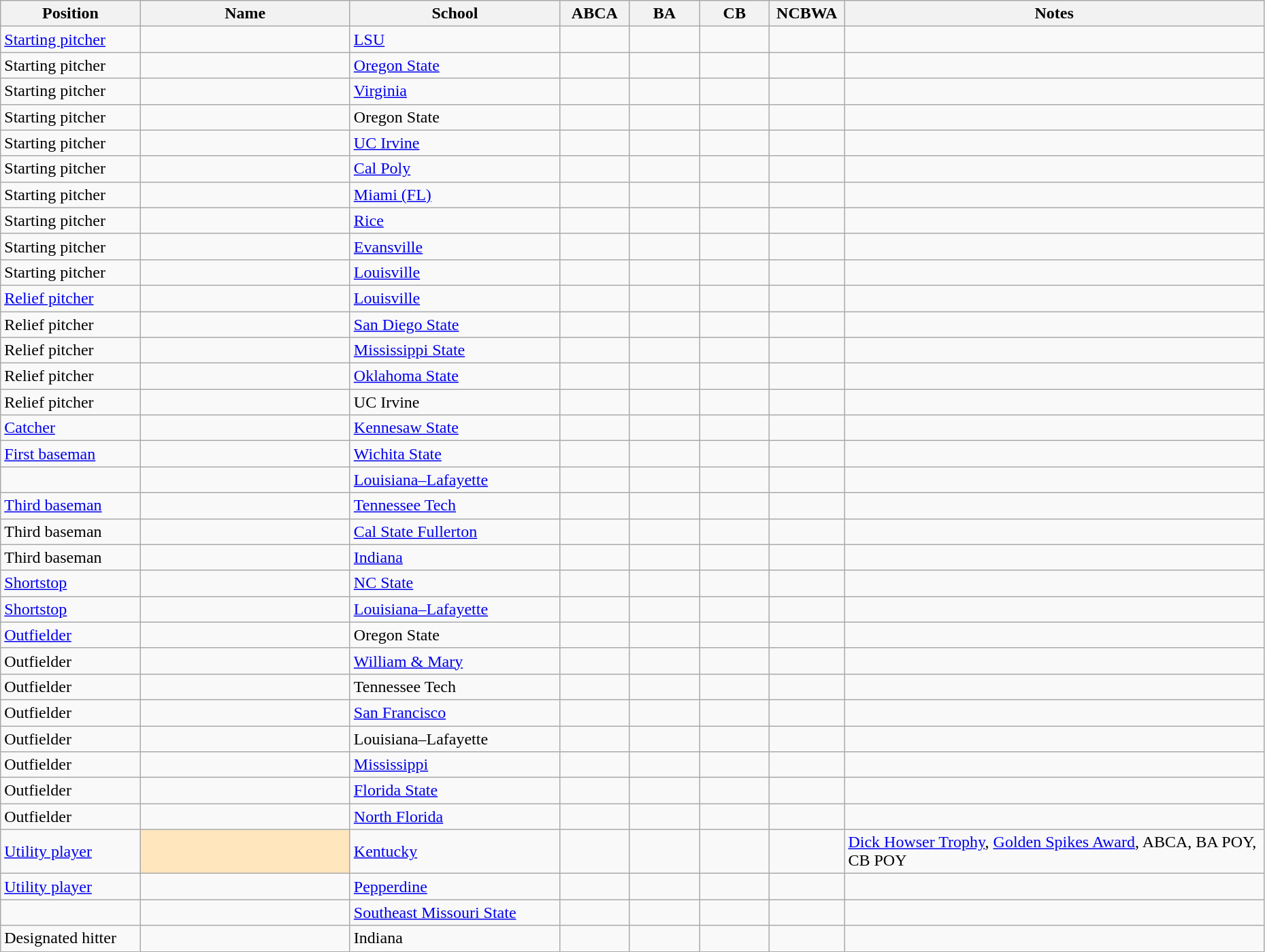<table class="wikitable sortable" style="width:98%;">
<tr>
<th scope="col" style="width:10%;">Position</th>
<th scope="col" style="width:15%;">Name</th>
<th scope="col" style="width:15%;">School</th>
<th scope="col" style="width:5%;">ABCA</th>
<th scope="col" style="width:5%;">BA</th>
<th scope="col" style="width:5%;">CB</th>
<th scope="col" style="width:5%;">NCBWA</th>
<th scope="col" style="width:30%;" class="unsortable">Notes</th>
</tr>
<tr>
<td><a href='#'>Starting pitcher</a></td>
<td scope="row"> </td>
<td><a href='#'>LSU</a></td>
<td></td>
<td></td>
<td></td>
<td></td>
<td></td>
</tr>
<tr>
<td>Starting pitcher</td>
<td scope="row"></td>
<td><a href='#'>Oregon State</a></td>
<td></td>
<td></td>
<td></td>
<td></td>
<td></td>
</tr>
<tr>
<td>Starting pitcher</td>
<td scope="row"></td>
<td><a href='#'>Virginia</a></td>
<td></td>
<td></td>
<td></td>
<td></td>
<td></td>
</tr>
<tr>
<td>Starting pitcher</td>
<td scope="row"></td>
<td>Oregon State</td>
<td></td>
<td></td>
<td></td>
<td></td>
<td></td>
</tr>
<tr>
<td>Starting pitcher</td>
<td scope="row"></td>
<td><a href='#'>UC Irvine</a></td>
<td></td>
<td></td>
<td></td>
<td></td>
<td></td>
</tr>
<tr>
<td>Starting pitcher</td>
<td scope="row"></td>
<td><a href='#'>Cal Poly</a></td>
<td></td>
<td></td>
<td></td>
<td></td>
<td></td>
</tr>
<tr>
<td>Starting pitcher</td>
<td scope="row"></td>
<td><a href='#'>Miami (FL)</a></td>
<td></td>
<td></td>
<td></td>
<td></td>
<td></td>
</tr>
<tr>
<td>Starting pitcher</td>
<td scope="row"></td>
<td><a href='#'>Rice</a></td>
<td></td>
<td></td>
<td></td>
<td></td>
<td></td>
</tr>
<tr>
<td>Starting pitcher</td>
<td scope="row"></td>
<td><a href='#'>Evansville</a></td>
<td></td>
<td></td>
<td></td>
<td></td>
<td></td>
</tr>
<tr>
<td>Starting pitcher</td>
<td scope="row"></td>
<td><a href='#'>Louisville</a></td>
<td></td>
<td></td>
<td></td>
<td></td>
<td></td>
</tr>
<tr>
<td><a href='#'>Relief pitcher</a></td>
<td scope="row"></td>
<td><a href='#'>Louisville</a></td>
<td></td>
<td></td>
<td></td>
<td></td>
<td></td>
</tr>
<tr>
<td>Relief pitcher</td>
<td scope="row"></td>
<td><a href='#'>San Diego State</a></td>
<td></td>
<td></td>
<td></td>
<td></td>
<td></td>
</tr>
<tr>
<td>Relief pitcher</td>
<td scope="row"></td>
<td><a href='#'>Mississippi State</a></td>
<td></td>
<td></td>
<td></td>
<td></td>
<td></td>
</tr>
<tr>
<td>Relief pitcher</td>
<td scope="row"></td>
<td><a href='#'>Oklahoma State</a></td>
<td></td>
<td></td>
<td></td>
<td></td>
<td></td>
</tr>
<tr>
<td>Relief pitcher</td>
<td scope="row"></td>
<td>UC Irvine</td>
<td></td>
<td></td>
<td></td>
<td></td>
<td></td>
</tr>
<tr>
<td><a href='#'>Catcher</a></td>
<td scope="row"></td>
<td><a href='#'>Kennesaw State</a></td>
<td></td>
<td></td>
<td></td>
<td></td>
<td></td>
</tr>
<tr>
<td><a href='#'>First baseman</a></td>
<td scope="row"></td>
<td><a href='#'>Wichita State</a></td>
<td></td>
<td></td>
<td></td>
<td></td>
<td></td>
</tr>
<tr>
<td></td>
<td scope="row"></td>
<td><a href='#'>Louisiana–Lafayette</a></td>
<td></td>
<td></td>
<td></td>
<td></td>
<td></td>
</tr>
<tr>
<td><a href='#'>Third baseman</a></td>
<td scope="row"></td>
<td><a href='#'>Tennessee Tech</a></td>
<td></td>
<td></td>
<td></td>
<td></td>
<td></td>
</tr>
<tr>
<td>Third baseman</td>
<td scope="row"></td>
<td><a href='#'>Cal State Fullerton</a></td>
<td></td>
<td></td>
<td></td>
<td></td>
<td></td>
</tr>
<tr>
<td>Third baseman</td>
<td scope="row"></td>
<td><a href='#'>Indiana</a></td>
<td></td>
<td></td>
<td></td>
<td></td>
<td></td>
</tr>
<tr>
<td><a href='#'>Shortstop</a></td>
<td scope="row"></td>
<td><a href='#'>NC State</a></td>
<td></td>
<td></td>
<td></td>
<td></td>
<td></td>
</tr>
<tr>
<td><a href='#'>Shortstop</a></td>
<td scope="row"></td>
<td><a href='#'>Louisiana–Lafayette</a></td>
<td></td>
<td></td>
<td></td>
<td></td>
<td></td>
</tr>
<tr>
<td><a href='#'>Outfielder</a></td>
<td scope="row"> </td>
<td>Oregon State</td>
<td></td>
<td></td>
<td></td>
<td></td>
<td></td>
</tr>
<tr>
<td>Outfielder</td>
<td scope="row"></td>
<td><a href='#'>William & Mary</a></td>
<td></td>
<td></td>
<td></td>
<td></td>
<td></td>
</tr>
<tr>
<td>Outfielder</td>
<td scope="row"></td>
<td>Tennessee Tech</td>
<td></td>
<td></td>
<td></td>
<td></td>
<td></td>
</tr>
<tr>
<td>Outfielder</td>
<td scope="row"></td>
<td><a href='#'>San Francisco</a></td>
<td></td>
<td></td>
<td></td>
<td></td>
<td></td>
</tr>
<tr>
<td>Outfielder</td>
<td scope="row"></td>
<td>Louisiana–Lafayette</td>
<td></td>
<td></td>
<td></td>
<td></td>
<td></td>
</tr>
<tr>
<td>Outfielder</td>
<td scope="row"></td>
<td><a href='#'>Mississippi</a></td>
<td></td>
<td></td>
<td></td>
<td></td>
<td></td>
</tr>
<tr>
<td>Outfielder</td>
<td scope="row"></td>
<td><a href='#'>Florida State</a></td>
<td></td>
<td></td>
<td></td>
<td></td>
<td></td>
</tr>
<tr>
<td>Outfielder</td>
<td scope="row"></td>
<td><a href='#'>North Florida</a></td>
<td></td>
<td></td>
<td></td>
<td></td>
<td></td>
</tr>
<tr>
<td><a href='#'>Utility player</a></td>
<td scope="row" style="background:#ffe6bd;"></td>
<td><a href='#'>Kentucky</a></td>
<td></td>
<td></td>
<td></td>
<td></td>
<td><a href='#'>Dick Howser Trophy</a>, <a href='#'>Golden Spikes Award</a>, ABCA, BA POY, CB POY</td>
</tr>
<tr>
<td><a href='#'>Utility player</a></td>
<td></td>
<td><a href='#'>Pepperdine</a></td>
<td></td>
<td></td>
<td></td>
<td></td>
<td></td>
</tr>
<tr>
<td></td>
<td scope="row"></td>
<td><a href='#'>Southeast Missouri State</a></td>
<td></td>
<td></td>
<td></td>
<td></td>
<td></td>
</tr>
<tr>
<td>Designated hitter</td>
<td scope="row"></td>
<td>Indiana</td>
<td></td>
<td></td>
<td></td>
<td></td>
<td></td>
</tr>
</table>
